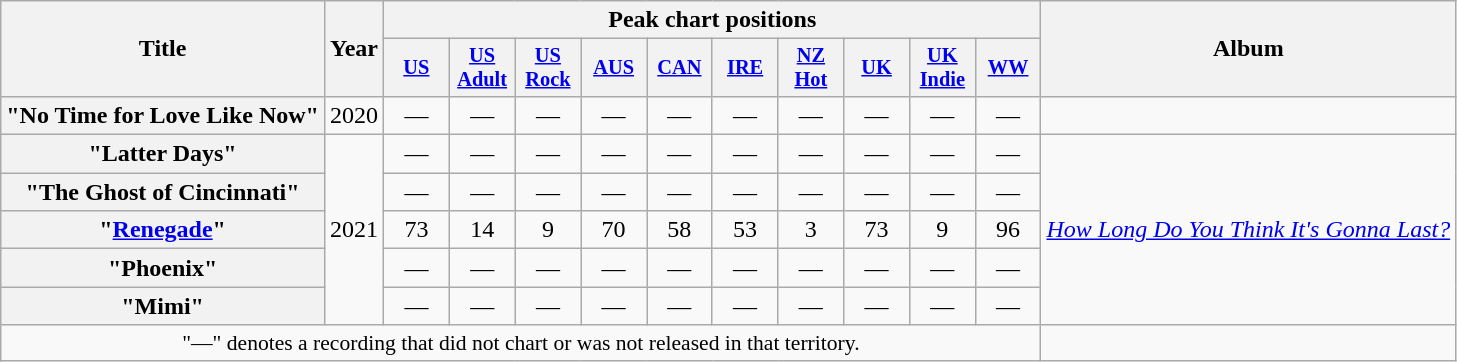<table class="wikitable plainrowheaders" style="text-align:center;">
<tr>
<th rowspan="2" scope="col">Title</th>
<th rowspan="2" scope="col">Year</th>
<th colspan="10" scope="col">Peak chart positions</th>
<th rowspan="2" scope="col">Album</th>
</tr>
<tr>
<th scope="col" style="width:2.75em;font-size:85%;"><a href='#'>US</a><br></th>
<th scope="col" style="width:2.75em;font-size:85%;"><a href='#'>US<br>Adult</a><br></th>
<th scope="col" style="width:2.75em;font-size:85%;"><a href='#'>US<br>Rock</a><br></th>
<th scope="col" style="width:2.75em;font-size:85%;"><a href='#'>AUS</a><br></th>
<th scope="col" style="width:2.75em;font-size:85%;"><a href='#'>CAN</a><br></th>
<th scope="col" style="width:2.75em;font-size:85%;"><a href='#'>IRE</a><br></th>
<th scope="col" style="width:2.75em;font-size:85%;"><a href='#'>NZ Hot</a><br></th>
<th scope="col" style="width:2.75em;font-size:85%;"><a href='#'>UK</a><br></th>
<th scope="col" style="width:2.75em;font-size:85%;"><a href='#'>UK<br>Indie</a><br></th>
<th scope="col" style="width:2.75em;font-size:85%;"><a href='#'>WW</a><br></th>
</tr>
<tr>
<th scope="row">"No Time for Love Like Now"<br></th>
<td>2020</td>
<td>—</td>
<td>—</td>
<td>—</td>
<td>—</td>
<td>—</td>
<td>—</td>
<td>—</td>
<td>—</td>
<td>—</td>
<td>—</td>
<td></td>
</tr>
<tr>
<th scope="row">"Latter Days"<br></th>
<td rowspan="5">2021</td>
<td>—</td>
<td>—</td>
<td>—</td>
<td>—</td>
<td>—</td>
<td>—</td>
<td>—</td>
<td>—</td>
<td>—</td>
<td>—</td>
<td rowspan="5"><em><a href='#'>How Long Do You Think It's Gonna Last?</a></em></td>
</tr>
<tr>
<th scope="row">"The Ghost of Cincinnati"</th>
<td>—</td>
<td>—</td>
<td>—</td>
<td>—</td>
<td>—</td>
<td>—</td>
<td>—</td>
<td>—</td>
<td>—</td>
<td>—</td>
</tr>
<tr>
<th scope="row">"<a href='#'>Renegade</a>"<br></th>
<td>73</td>
<td>14</td>
<td>9</td>
<td>70</td>
<td>58</td>
<td>53</td>
<td>3</td>
<td>73</td>
<td>9</td>
<td>96</td>
</tr>
<tr>
<th scope="row">"Phoenix"<br></th>
<td>—</td>
<td>—</td>
<td>—</td>
<td>—</td>
<td>—</td>
<td>—</td>
<td>—</td>
<td>—</td>
<td>—</td>
<td>—</td>
</tr>
<tr>
<th scope="row">"Mimi"<br></th>
<td>—</td>
<td>—</td>
<td>—</td>
<td>—</td>
<td>—</td>
<td>—</td>
<td>—</td>
<td>—</td>
<td>—</td>
<td>—</td>
</tr>
<tr>
<td colspan="12" style="font-size:90%">"—" denotes a recording that did not chart or was not released in that territory.</td>
</tr>
</table>
